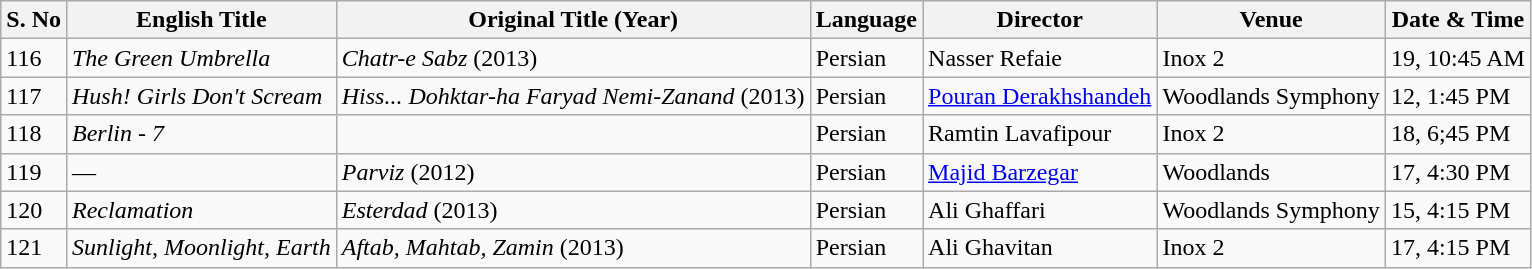<table class="wikitable sortable">
<tr>
<th>S. No</th>
<th>English Title</th>
<th>Original Title (Year)</th>
<th>Language</th>
<th>Director</th>
<th>Venue</th>
<th>Date & Time</th>
</tr>
<tr>
<td>116</td>
<td><em>The Green Umbrella</em></td>
<td><em>Chatr-e Sabz</em> (2013)</td>
<td>Persian</td>
<td>Nasser Refaie</td>
<td>Inox 2</td>
<td>19, 10:45 AM</td>
</tr>
<tr>
<td>117</td>
<td><em>Hush! Girls Don't Scream</em></td>
<td><em>Hiss... Dohktar-ha Faryad Nemi-Zanand</em> (2013)</td>
<td>Persian</td>
<td><a href='#'>Pouran Derakhshandeh</a></td>
<td>Woodlands Symphony</td>
<td>12, 1:45 PM</td>
</tr>
<tr>
<td>118</td>
<td><em>Berlin - 7</em></td>
<td></td>
<td>Persian</td>
<td>Ramtin Lavafipour</td>
<td>Inox 2</td>
<td>18, 6;45 PM</td>
</tr>
<tr>
<td>119</td>
<td>—</td>
<td><em>Parviz</em> (2012)</td>
<td>Persian</td>
<td><a href='#'>Majid Barzegar</a></td>
<td>Woodlands</td>
<td>17, 4:30 PM</td>
</tr>
<tr>
<td>120</td>
<td><em>Reclamation</em></td>
<td><em>Esterdad</em> (2013)</td>
<td>Persian</td>
<td>Ali Ghaffari</td>
<td>Woodlands Symphony</td>
<td>15, 4:15 PM</td>
</tr>
<tr>
<td>121</td>
<td><em>Sunlight, Moonlight, Earth</em></td>
<td><em>Aftab, Mahtab, Zamin</em> (2013)</td>
<td>Persian</td>
<td>Ali Ghavitan</td>
<td>Inox 2</td>
<td>17, 4:15 PM</td>
</tr>
</table>
